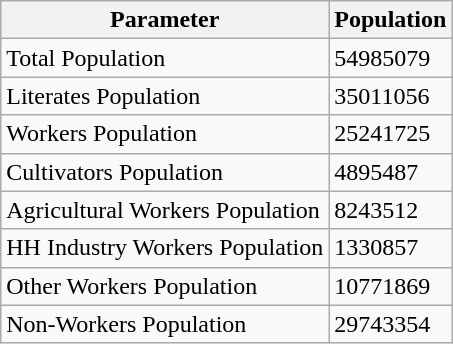<table class="wikitable sortable">
<tr>
<th>Parameter</th>
<th>Population</th>
</tr>
<tr>
<td>Total Population</td>
<td>54985079</td>
</tr>
<tr>
<td>Literates Population</td>
<td>35011056</td>
</tr>
<tr>
<td>Workers Population</td>
<td>25241725</td>
</tr>
<tr>
<td>Cultivators Population</td>
<td>4895487</td>
</tr>
<tr>
<td>Agricultural Workers Population</td>
<td>8243512</td>
</tr>
<tr>
<td>HH Industry Workers Population</td>
<td>1330857</td>
</tr>
<tr>
<td>Other Workers Population</td>
<td>10771869</td>
</tr>
<tr>
<td>Non-Workers Population</td>
<td>29743354</td>
</tr>
</table>
